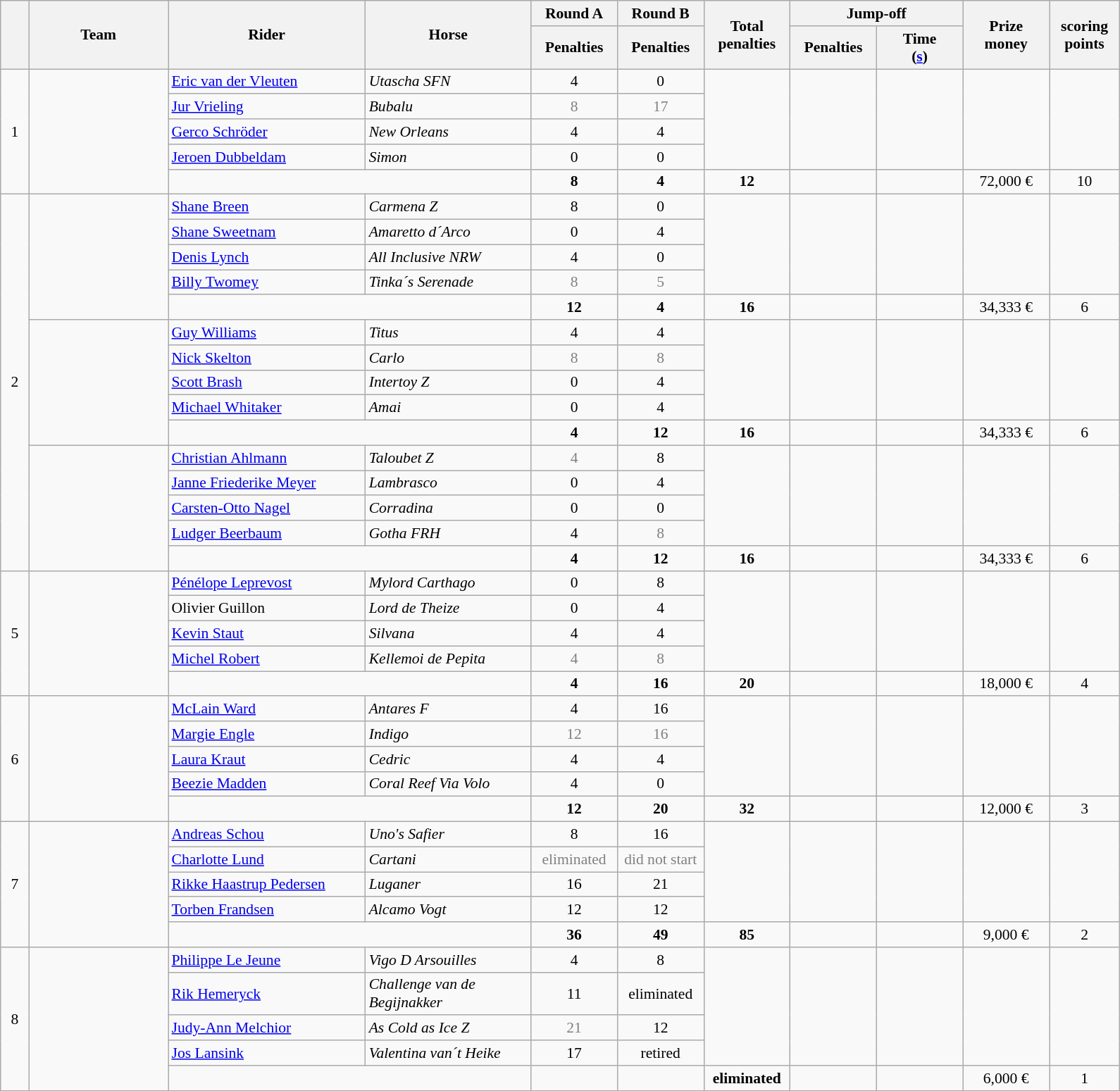<table class="wikitable" style="font-size: 90%">
<tr>
<th rowspan=2 width=20></th>
<th rowspan=2 width=125>Team</th>
<th rowspan=2 width=180>Rider</th>
<th rowspan=2 width=150>Horse</th>
<th>Round A</th>
<th>Round B</th>
<th rowspan=2 width=75>Total penalties</th>
<th colspan=2>Jump-off</th>
<th rowspan=2 width=75>Prize<br>money</th>
<th rowspan=2 width=60>scoring<br>points</th>
</tr>
<tr>
<th width=75>Penalties</th>
<th width=75>Penalties</th>
<th width=75>Penalties</th>
<th width=75>Time<br>(<a href='#'>s</a>)</th>
</tr>
<tr>
<td rowspan=5 align=center>1</td>
<td rowspan=5></td>
<td><a href='#'>Eric van der Vleuten</a></td>
<td><em>Utascha SFN</em></td>
<td align=center>4</td>
<td align=center>0</td>
<td rowspan=4></td>
<td rowspan=4></td>
<td rowspan=4></td>
<td rowspan=4></td>
<td rowspan=4></td>
</tr>
<tr>
<td><a href='#'>Jur Vrieling</a></td>
<td><em>Bubalu</em></td>
<td align=center style=color:gray>8</td>
<td align=center style=color:gray>17</td>
</tr>
<tr>
<td><a href='#'>Gerco Schröder</a></td>
<td><em>New Orleans</em></td>
<td align=center>4</td>
<td align=center>4</td>
</tr>
<tr>
<td><a href='#'>Jeroen Dubbeldam</a></td>
<td><em>Simon</em></td>
<td align=center>0</td>
<td align=center>0</td>
</tr>
<tr>
<td colspan=2></td>
<td align=center><strong>8</strong></td>
<td align=center><strong>4</strong></td>
<td align=center><strong>12</strong></td>
<td></td>
<td></td>
<td align=center>72,000 €</td>
<td align=center>10</td>
</tr>
<tr>
<td rowspan=15 align=center>2</td>
<td rowspan=5></td>
<td><a href='#'>Shane Breen</a></td>
<td><em>Carmena Z</em></td>
<td align=center>8</td>
<td align=center>0</td>
<td rowspan=4></td>
<td rowspan=4></td>
<td rowspan=4></td>
<td rowspan=4></td>
<td rowspan=4></td>
</tr>
<tr>
<td><a href='#'>Shane Sweetnam</a></td>
<td><em>Amaretto d´Arco</em></td>
<td align=center>0</td>
<td align=center>4</td>
</tr>
<tr>
<td><a href='#'>Denis Lynch</a></td>
<td><em>All Inclusive NRW</em></td>
<td align=center>4</td>
<td align=center>0</td>
</tr>
<tr>
<td><a href='#'>Billy Twomey</a></td>
<td><em>Tinka´s Serenade</em></td>
<td align=center style=color:gray>8</td>
<td align=center style=color:gray>5</td>
</tr>
<tr>
<td colspan=2></td>
<td align=center><strong>12</strong></td>
<td align=center><strong>4</strong></td>
<td align=center><strong>16</strong></td>
<td></td>
<td></td>
<td align=center>34,333 €</td>
<td align=center>6</td>
</tr>
<tr>
<td rowspan=5></td>
<td><a href='#'>Guy Williams</a></td>
<td><em>Titus</em></td>
<td align=center>4</td>
<td align=center>4</td>
<td rowspan=4></td>
<td rowspan=4></td>
<td rowspan=4></td>
<td rowspan=4></td>
<td rowspan=4></td>
</tr>
<tr>
<td><a href='#'>Nick Skelton</a></td>
<td><em>Carlo</em></td>
<td align=center style=color:gray>8</td>
<td align=center style=color:gray>8</td>
</tr>
<tr>
<td><a href='#'>Scott Brash</a></td>
<td><em>Intertoy Z</em></td>
<td align=center>0</td>
<td align=center>4</td>
</tr>
<tr>
<td><a href='#'>Michael Whitaker</a></td>
<td><em>Amai</em></td>
<td align=center>0</td>
<td align=center>4</td>
</tr>
<tr>
<td colspan=2></td>
<td align=center><strong>4</strong></td>
<td align=center><strong>12</strong></td>
<td align=center><strong>16</strong></td>
<td></td>
<td></td>
<td align=center>34,333 €</td>
<td align=center>6</td>
</tr>
<tr>
<td rowspan=5></td>
<td><a href='#'>Christian Ahlmann</a></td>
<td><em>Taloubet Z</em></td>
<td align=center style=color:gray>4</td>
<td align=center>8</td>
<td rowspan=4></td>
<td rowspan=4></td>
<td rowspan=4></td>
<td rowspan=4></td>
<td rowspan=4></td>
</tr>
<tr>
<td><a href='#'>Janne Friederike Meyer</a></td>
<td><em>Lambrasco</em></td>
<td align=center>0</td>
<td align=center>4</td>
</tr>
<tr>
<td><a href='#'>Carsten-Otto Nagel</a></td>
<td><em>Corradina</em></td>
<td align=center>0</td>
<td align=center>0</td>
</tr>
<tr>
<td><a href='#'>Ludger Beerbaum</a></td>
<td><em>Gotha FRH</em></td>
<td align=center>4</td>
<td align=center style=color:gray>8</td>
</tr>
<tr>
<td colspan=2></td>
<td align=center><strong>4</strong></td>
<td align=center><strong>12</strong></td>
<td align=center><strong>16</strong></td>
<td></td>
<td></td>
<td align=center>34,333 €</td>
<td align=center>6</td>
</tr>
<tr>
<td rowspan=5 align=center>5</td>
<td rowspan=5></td>
<td><a href='#'>Pénélope Leprevost</a></td>
<td><em>Mylord Carthago</em></td>
<td align=center>0</td>
<td align=center>8</td>
<td rowspan=4></td>
<td rowspan=4></td>
<td rowspan=4></td>
<td rowspan=4></td>
<td rowspan=4></td>
</tr>
<tr>
<td>Olivier Guillon</td>
<td><em>Lord de Theize</em></td>
<td align=center>0</td>
<td align=center>4</td>
</tr>
<tr>
<td><a href='#'>Kevin Staut</a></td>
<td><em>Silvana</em></td>
<td align=center>4</td>
<td align=center>4</td>
</tr>
<tr>
<td><a href='#'>Michel Robert</a></td>
<td><em>Kellemoi de Pepita</em></td>
<td align=center style=color:gray>4</td>
<td align=center style=color:gray>8</td>
</tr>
<tr>
<td colspan=2></td>
<td align=center><strong>4</strong></td>
<td align=center><strong>16</strong></td>
<td align=center><strong>20</strong></td>
<td></td>
<td></td>
<td align=center>18,000 €</td>
<td align=center>4</td>
</tr>
<tr>
<td rowspan=5 align=center>6</td>
<td rowspan=5></td>
<td><a href='#'>McLain Ward</a></td>
<td><em>Antares F</em></td>
<td align=center>4</td>
<td align=center>16</td>
<td rowspan=4></td>
<td rowspan=4></td>
<td rowspan=4></td>
<td rowspan=4></td>
<td rowspan=4></td>
</tr>
<tr>
<td><a href='#'>Margie Engle</a></td>
<td><em>Indigo</em></td>
<td align=center style=color:gray>12</td>
<td align=center style=color:gray>16</td>
</tr>
<tr>
<td><a href='#'>Laura Kraut</a></td>
<td><em>Cedric</em></td>
<td align=center>4</td>
<td align=center>4</td>
</tr>
<tr>
<td><a href='#'>Beezie Madden</a></td>
<td><em>Coral Reef Via Volo</em></td>
<td align=center>4</td>
<td align=center>0</td>
</tr>
<tr>
<td colspan=2></td>
<td align=center><strong>12</strong></td>
<td align=center><strong>20</strong></td>
<td align=center><strong>32</strong></td>
<td></td>
<td></td>
<td align=center>12,000 €</td>
<td align=center>3</td>
</tr>
<tr>
<td rowspan=5 align=center>7</td>
<td rowspan=5></td>
<td><a href='#'>Andreas Schou</a></td>
<td><em>Uno's Safier</em></td>
<td align=center>8</td>
<td align=center>16</td>
<td rowspan=4></td>
<td rowspan=4></td>
<td rowspan=4></td>
<td rowspan=4></td>
<td rowspan=4></td>
</tr>
<tr>
<td><a href='#'>Charlotte Lund</a></td>
<td><em>Cartani</em></td>
<td align=center style=color:gray>eliminated</td>
<td align=center style=color:gray>did not start</td>
</tr>
<tr>
<td><a href='#'>Rikke Haastrup Pedersen</a></td>
<td><em>Luganer</em></td>
<td align=center>16</td>
<td align=center>21</td>
</tr>
<tr>
<td><a href='#'>Torben Frandsen</a></td>
<td><em>Alcamo Vogt</em></td>
<td align=center>12</td>
<td align=center>12</td>
</tr>
<tr>
<td colspan=2></td>
<td align=center><strong>36</strong></td>
<td align=center><strong>49</strong></td>
<td align=center><strong>85</strong></td>
<td></td>
<td></td>
<td align=center>9,000 €</td>
<td align=center>2</td>
</tr>
<tr>
<td rowspan=5 align=center>8</td>
<td rowspan=5></td>
<td><a href='#'>Philippe Le Jeune</a></td>
<td><em>Vigo D Arsouilles</em></td>
<td align=center>4</td>
<td align=center>8</td>
<td rowspan=4></td>
<td rowspan=4></td>
<td rowspan=4></td>
<td rowspan=4></td>
<td rowspan=4></td>
</tr>
<tr>
<td><a href='#'>Rik Hemeryck</a></td>
<td><em>Challenge van de Begijnakker</em></td>
<td align=center>11</td>
<td align=center>eliminated</td>
</tr>
<tr>
<td><a href='#'>Judy-Ann Melchior</a></td>
<td><em>As Cold as Ice Z</em></td>
<td align=center style=color:gray>21</td>
<td align=center>12</td>
</tr>
<tr>
<td><a href='#'>Jos Lansink</a></td>
<td><em>Valentina van´t Heike</em></td>
<td align=center>17</td>
<td align=center>retired</td>
</tr>
<tr>
<td colspan=2></td>
<td></td>
<td></td>
<td align=center><strong>eliminated</strong></td>
<td></td>
<td></td>
<td align=center>6,000 €</td>
<td align=center>1</td>
</tr>
</table>
